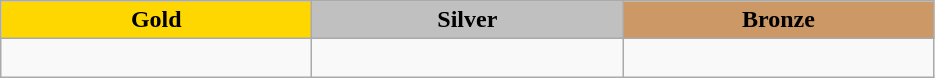<table class="wikitable" style="text-align:left">
<tr align="center">
<td width=200 bgcolor=gold><strong>Gold</strong></td>
<td width=200 bgcolor=silver><strong>Silver</strong></td>
<td width=200 bgcolor=CC9966><strong>Bronze</strong></td>
</tr>
<tr>
<td></td>
<td></td>
<td><br></td>
</tr>
</table>
